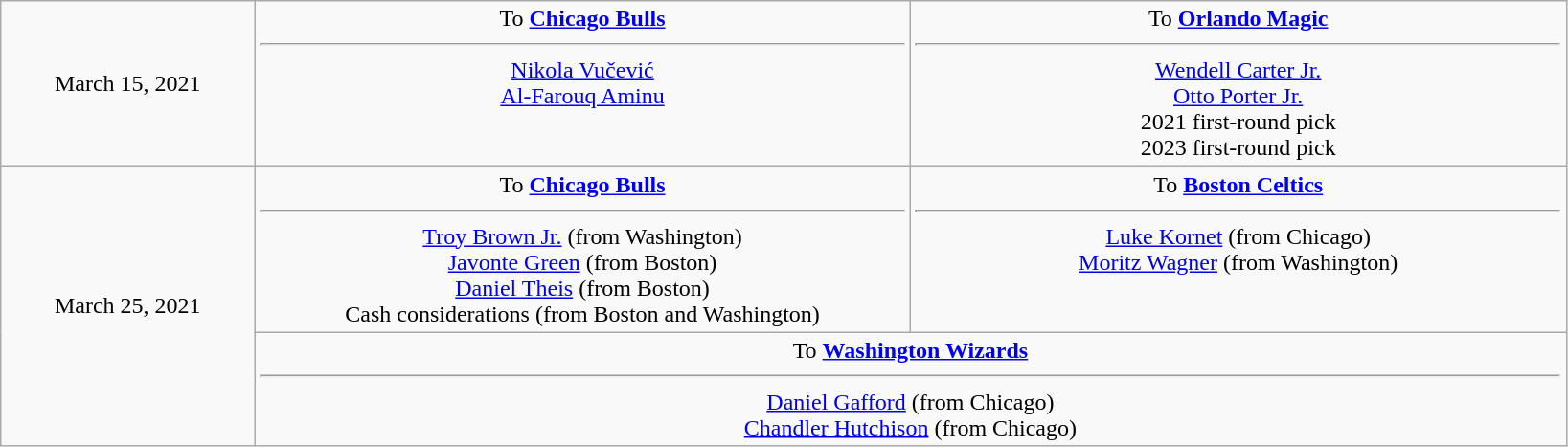<table class="wikitable sortable sortable" style="text-align: center">
<tr>
<td style="width:10%">March 15, 2021</td>
<td style="width:31%; vertical-align:top;">To <strong><a href='#'>Chicago Bulls</a></strong><hr><a href='#'>Nikola Vučević</a><br><a href='#'>Al-Farouq Aminu</a></td>
<td style="width:31%; vertical-align:top;">To <strong><a href='#'>Orlando Magic</a></strong><hr><a href='#'>Wendell Carter Jr.</a><br><a href='#'>Otto Porter Jr.</a><br>2021 first-round pick<br>2023 first-round pick</td>
</tr>
<tr>
<td style="width:12%" rowspan=2>March 25, 2021</td>
<td style="width:30%" valign="top">To <strong><a href='#'>Chicago Bulls</a></strong><hr><a href='#'>Troy Brown Jr.</a> (from Washington)<br><a href='#'>Javonte Green</a> (from Boston)<br><a href='#'>Daniel Theis</a> (from Boston)<br>Cash considerations (from Boston and Washington)</td>
<td style="width:30%" valign="top">To <strong><a href='#'>Boston Celtics</a></strong><hr><a href='#'>Luke Kornet</a> (from Chicago)<br><a href='#'>Moritz Wagner</a> (from Washington)</td>
</tr>
<tr>
<td colspan="2" style="width:30%" valign="top">To <strong><a href='#'>Washington Wizards</a></strong><hr><a href='#'>Daniel Gafford</a> (from Chicago)<br><a href='#'>Chandler Hutchison</a> (from Chicago)</td>
</tr>
</table>
